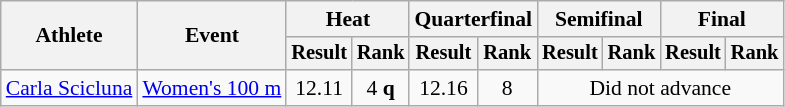<table class="wikitable" style="font-size:90%">
<tr>
<th rowspan="2">Athlete</th>
<th rowspan="2">Event</th>
<th colspan="2">Heat</th>
<th colspan="2">Quarterfinal</th>
<th colspan="2">Semifinal</th>
<th colspan="2">Final</th>
</tr>
<tr style="font-size:95%">
<th>Result</th>
<th>Rank</th>
<th>Result</th>
<th>Rank</th>
<th>Result</th>
<th>Rank</th>
<th>Result</th>
<th>Rank</th>
</tr>
<tr align=center>
<td align=left><a href='#'>Carla Scicluna</a></td>
<td align=left><a href='#'>Women's 100 m</a></td>
<td>12.11</td>
<td>4 <strong>q</strong></td>
<td>12.16</td>
<td>8</td>
<td colspan="4">Did not advance</td>
</tr>
</table>
